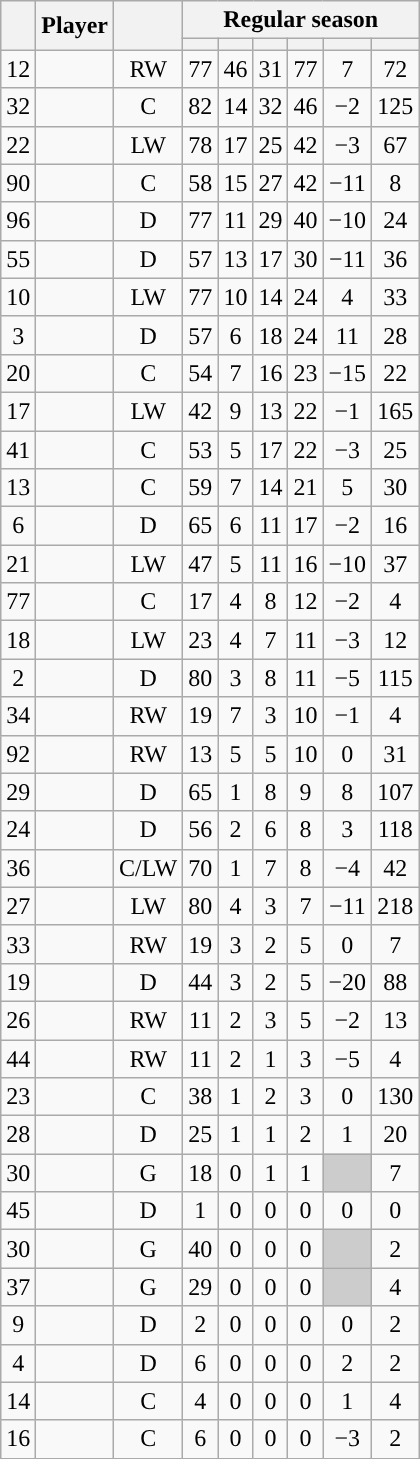<table class="wikitable sortable plainrowheaders" style="text-align:center;">
<tr>
<th scope="col" data-sort-type="number" rowspan="2"></th>
<th scope="col" rowspan="2">Player</th>
<th scope="col" rowspan="2"></th>
<th scope=colgroup colspan=6>Regular season</th>
</tr>
<tr>
<th scope="col" data-sort-type="number"></th>
<th scope="col" data-sort-type="number"></th>
<th scope="col" data-sort-type="number"></th>
<th scope="col" data-sort-type="number"></th>
<th scope="col" data-sort-type="number"></th>
<th scope="col" data-sort-type="number"></th>
</tr>
<tr>
<td scope="row">12</td>
<td align="left"></td>
<td>RW</td>
<td>77</td>
<td>46</td>
<td>31</td>
<td>77</td>
<td>7</td>
<td>72</td>
</tr>
<tr>
<td scope="row">32</td>
<td align="left"></td>
<td>C</td>
<td>82</td>
<td>14</td>
<td>32</td>
<td>46</td>
<td>−2</td>
<td>125</td>
</tr>
<tr>
<td scope="row">22</td>
<td align="left"></td>
<td>LW</td>
<td>78</td>
<td>17</td>
<td>25</td>
<td>42</td>
<td>−3</td>
<td>67</td>
</tr>
<tr>
<td scope="row">90</td>
<td align="left"></td>
<td>C</td>
<td>58</td>
<td>15</td>
<td>27</td>
<td>42</td>
<td>−11</td>
<td>8</td>
</tr>
<tr>
<td scope="row">96</td>
<td align="left"></td>
<td>D</td>
<td>77</td>
<td>11</td>
<td>29</td>
<td>40</td>
<td>−10</td>
<td>24</td>
</tr>
<tr>
<td scope="row">55</td>
<td align="left"></td>
<td>D</td>
<td>57</td>
<td>13</td>
<td>17</td>
<td>30</td>
<td>−11</td>
<td>36</td>
</tr>
<tr>
<td scope="row">10</td>
<td align="left"></td>
<td>LW</td>
<td>77</td>
<td>10</td>
<td>14</td>
<td>24</td>
<td>4</td>
<td>33</td>
</tr>
<tr>
<td scope="row">3</td>
<td align="left"></td>
<td>D</td>
<td>57</td>
<td>6</td>
<td>18</td>
<td>24</td>
<td>11</td>
<td>28</td>
</tr>
<tr>
<td scope="row">20</td>
<td align="left"></td>
<td>C</td>
<td>54</td>
<td>7</td>
<td>16</td>
<td>23</td>
<td>−15</td>
<td>22</td>
</tr>
<tr>
<td scope="row">17</td>
<td align="left"></td>
<td>LW</td>
<td>42</td>
<td>9</td>
<td>13</td>
<td>22</td>
<td>−1</td>
<td>165</td>
</tr>
<tr>
<td scope="row">41</td>
<td align="left"></td>
<td>C</td>
<td>53</td>
<td>5</td>
<td>17</td>
<td>22</td>
<td>−3</td>
<td>25</td>
</tr>
<tr>
<td scope="row">13</td>
<td align="left"></td>
<td>C</td>
<td>59</td>
<td>7</td>
<td>14</td>
<td>21</td>
<td>5</td>
<td>30</td>
</tr>
<tr>
<td scope="row">6</td>
<td align="left"></td>
<td>D</td>
<td>65</td>
<td>6</td>
<td>11</td>
<td>17</td>
<td>−2</td>
<td>16</td>
</tr>
<tr>
<td scope="row">21</td>
<td align="left"></td>
<td>LW</td>
<td>47</td>
<td>5</td>
<td>11</td>
<td>16</td>
<td>−10</td>
<td>37</td>
</tr>
<tr>
<td scope="row">77</td>
<td align="left"></td>
<td>C</td>
<td>17</td>
<td>4</td>
<td>8</td>
<td>12</td>
<td>−2</td>
<td>4</td>
</tr>
<tr>
<td scope="row">18</td>
<td align="left"></td>
<td>LW</td>
<td>23</td>
<td>4</td>
<td>7</td>
<td>11</td>
<td>−3</td>
<td>12</td>
</tr>
<tr>
<td scope="row">2</td>
<td align="left"></td>
<td>D</td>
<td>80</td>
<td>3</td>
<td>8</td>
<td>11</td>
<td>−5</td>
<td>115</td>
</tr>
<tr>
<td scope="row">34</td>
<td align="left"></td>
<td>RW</td>
<td>19</td>
<td>7</td>
<td>3</td>
<td>10</td>
<td>−1</td>
<td>4</td>
</tr>
<tr>
<td scope="row">92</td>
<td align="left"></td>
<td>RW</td>
<td>13</td>
<td>5</td>
<td>5</td>
<td>10</td>
<td>0</td>
<td>31</td>
</tr>
<tr>
<td scope="row">29</td>
<td align="left"></td>
<td>D</td>
<td>65</td>
<td>1</td>
<td>8</td>
<td>9</td>
<td>8</td>
<td>107</td>
</tr>
<tr>
<td scope="row">24</td>
<td align="left"></td>
<td>D</td>
<td>56</td>
<td>2</td>
<td>6</td>
<td>8</td>
<td>3</td>
<td>118</td>
</tr>
<tr>
<td scope="row">36</td>
<td align="left"></td>
<td>C/LW</td>
<td>70</td>
<td>1</td>
<td>7</td>
<td>8</td>
<td>−4</td>
<td>42</td>
</tr>
<tr>
<td scope="row">27</td>
<td align="left"></td>
<td>LW</td>
<td>80</td>
<td>4</td>
<td>3</td>
<td>7</td>
<td>−11</td>
<td>218</td>
</tr>
<tr>
<td scope="row">33</td>
<td align="left"></td>
<td>RW</td>
<td>19</td>
<td>3</td>
<td>2</td>
<td>5</td>
<td>0</td>
<td>7</td>
</tr>
<tr>
<td scope="row">19</td>
<td align="left"></td>
<td>D</td>
<td>44</td>
<td>3</td>
<td>2</td>
<td>5</td>
<td>−20</td>
<td>88</td>
</tr>
<tr>
<td scope="row">26</td>
<td align="left"></td>
<td>RW</td>
<td>11</td>
<td>2</td>
<td>3</td>
<td>5</td>
<td>−2</td>
<td>13</td>
</tr>
<tr>
<td scope="row">44</td>
<td align="left"></td>
<td>RW</td>
<td>11</td>
<td>2</td>
<td>1</td>
<td>3</td>
<td>−5</td>
<td>4</td>
</tr>
<tr>
<td scope="row">23</td>
<td align="left"></td>
<td>C</td>
<td>38</td>
<td>1</td>
<td>2</td>
<td>3</td>
<td>0</td>
<td>130</td>
</tr>
<tr>
<td scope="row">28</td>
<td align="left"></td>
<td>D</td>
<td>25</td>
<td>1</td>
<td>1</td>
<td>2</td>
<td>1</td>
<td>20</td>
</tr>
<tr>
<td scope="row">30</td>
<td align="left"></td>
<td>G</td>
<td>18</td>
<td>0</td>
<td>1</td>
<td>1</td>
<td style="background:#ccc"></td>
<td>7</td>
</tr>
<tr>
<td scope="row">45</td>
<td align="left"></td>
<td>D</td>
<td>1</td>
<td>0</td>
<td>0</td>
<td>0</td>
<td>0</td>
<td>0</td>
</tr>
<tr>
<td scope="row">30</td>
<td align="left"></td>
<td>G</td>
<td>40</td>
<td>0</td>
<td>0</td>
<td>0</td>
<td style="background:#ccc"></td>
<td>2</td>
</tr>
<tr>
<td scope="row">37</td>
<td align="left"></td>
<td>G</td>
<td>29</td>
<td>0</td>
<td>0</td>
<td>0</td>
<td style="background:#ccc"></td>
<td>4</td>
</tr>
<tr>
<td scope="row">9</td>
<td align="left"></td>
<td>D</td>
<td>2</td>
<td>0</td>
<td>0</td>
<td>0</td>
<td>0</td>
<td>2</td>
</tr>
<tr>
<td scope="row">4</td>
<td align="left"></td>
<td>D</td>
<td>6</td>
<td>0</td>
<td>0</td>
<td>0</td>
<td>2</td>
<td>2</td>
</tr>
<tr>
<td scope="row">14</td>
<td align="left"></td>
<td>C</td>
<td>4</td>
<td>0</td>
<td>0</td>
<td>0</td>
<td>1</td>
<td>4</td>
</tr>
<tr>
<td scope="row">16</td>
<td align="left"></td>
<td>C</td>
<td>6</td>
<td>0</td>
<td>0</td>
<td>0</td>
<td>−3</td>
<td>2</td>
</tr>
</table>
